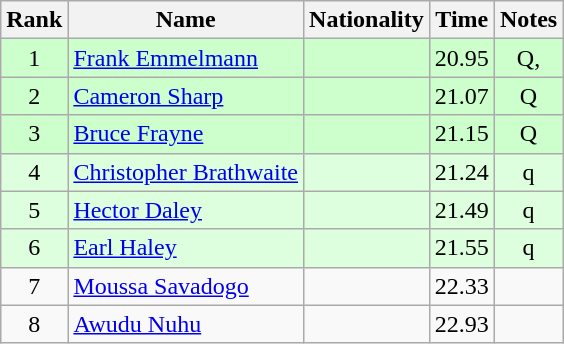<table class="wikitable sortable" style="text-align:center">
<tr>
<th>Rank</th>
<th>Name</th>
<th>Nationality</th>
<th>Time</th>
<th>Notes</th>
</tr>
<tr style="background:#ccffcc;">
<td align="center">1</td>
<td align=left><a href='#'>Frank Emmelmann</a></td>
<td align=left></td>
<td align="center">20.95</td>
<td>Q, </td>
</tr>
<tr style="background:#ccffcc;">
<td align="center">2</td>
<td align=left><a href='#'>Cameron Sharp</a></td>
<td align=left></td>
<td align="center">21.07</td>
<td>Q</td>
</tr>
<tr style="background:#ccffcc;">
<td align="center">3</td>
<td align=left><a href='#'>Bruce Frayne</a></td>
<td align=left></td>
<td align="center">21.15</td>
<td>Q</td>
</tr>
<tr style="background:#ddffdd;">
<td align="center">4</td>
<td align=left><a href='#'>Christopher Brathwaite</a></td>
<td align=left></td>
<td align="center">21.24</td>
<td>q</td>
</tr>
<tr style="background:#ddffdd;">
<td align="center">5</td>
<td align=left><a href='#'>Hector Daley</a></td>
<td align=left></td>
<td align="center">21.49</td>
<td>q</td>
</tr>
<tr style="background:#ddffdd;">
<td align="center">6</td>
<td align=left><a href='#'>Earl Haley</a></td>
<td align=left></td>
<td align="center">21.55</td>
<td>q</td>
</tr>
<tr>
<td align="center">7</td>
<td align=left><a href='#'>Moussa Savadogo</a></td>
<td align=left></td>
<td align="center">22.33</td>
<td></td>
</tr>
<tr>
<td align="center">8</td>
<td align=left><a href='#'>Awudu Nuhu</a></td>
<td align=left></td>
<td align="center">22.93</td>
<td></td>
</tr>
</table>
